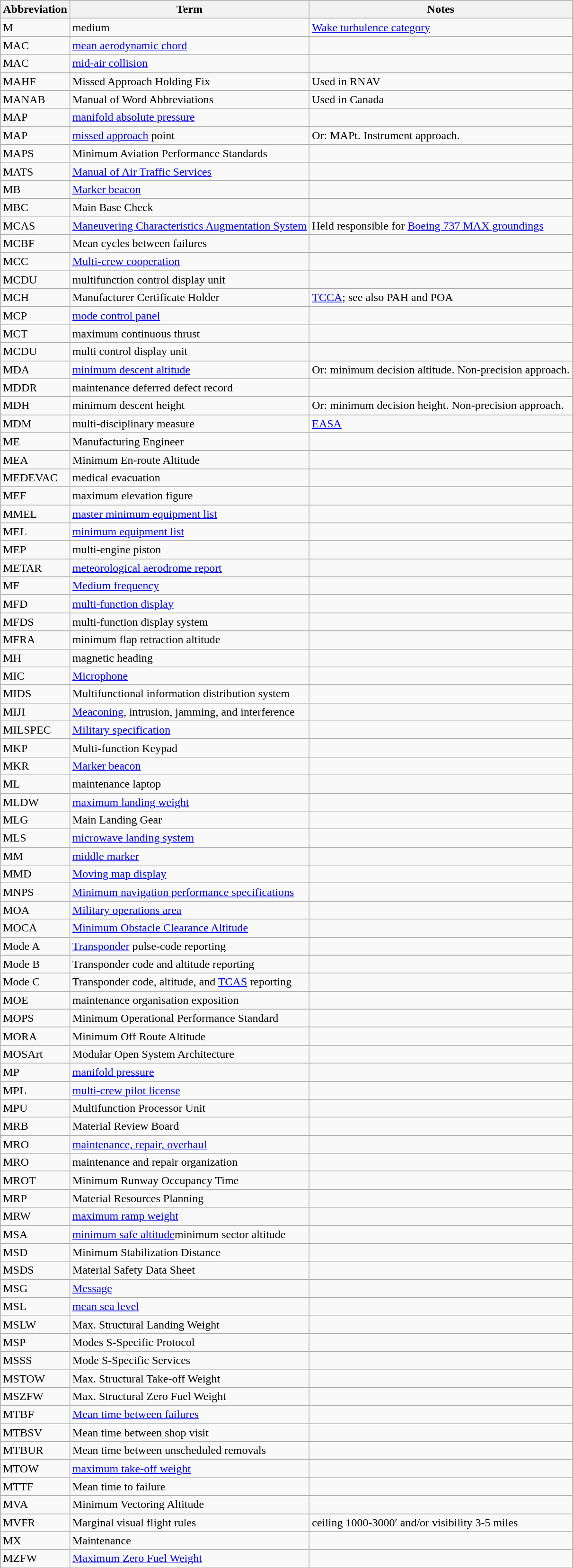<table class="wikitable">
<tr>
<th>Abbreviation</th>
<th>Term</th>
<th>Notes</th>
</tr>
<tr>
<td>M</td>
<td>medium</td>
<td><a href='#'>Wake turbulence category</a></td>
</tr>
<tr>
<td>MAC</td>
<td><a href='#'>mean aerodynamic chord</a></td>
<td></td>
</tr>
<tr>
<td>MAC</td>
<td><a href='#'>mid-air collision</a></td>
<td></td>
</tr>
<tr>
<td>MAHF</td>
<td>Missed Approach Holding Fix</td>
<td>Used in RNAV</td>
</tr>
<tr>
<td>MANAB</td>
<td>Manual of Word Abbreviations</td>
<td>Used in Canada</td>
</tr>
<tr>
<td>MAP</td>
<td><a href='#'>manifold absolute pressure</a></td>
<td></td>
</tr>
<tr>
<td>MAP</td>
<td><a href='#'>missed approach</a> point</td>
<td>Or: MAPt. Instrument approach.</td>
</tr>
<tr>
<td>MAPS</td>
<td>Minimum Aviation Performance Standards</td>
<td></td>
</tr>
<tr>
<td>MATS</td>
<td><a href='#'>Manual of Air Traffic Services</a></td>
<td></td>
</tr>
<tr>
<td>MB</td>
<td><a href='#'>Marker beacon</a></td>
<td></td>
</tr>
<tr>
<td>MBC</td>
<td>Main Base Check</td>
</tr>
<tr>
<td>MCAS</td>
<td><a href='#'>Maneuvering Characteristics Augmentation System</a></td>
<td>Held responsible for <a href='#'>Boeing 737 MAX groundings</a></td>
</tr>
<tr>
<td>MCBF</td>
<td>Mean cycles between failures</td>
<td></td>
</tr>
<tr>
<td>MCC</td>
<td><a href='#'>Multi-crew cooperation</a></td>
<td></td>
</tr>
<tr>
<td>MCDU</td>
<td>multifunction control display unit</td>
<td></td>
</tr>
<tr>
<td>MCH</td>
<td>Manufacturer Certificate Holder</td>
<td><a href='#'>TCCA</a>; see also PAH and POA</td>
</tr>
<tr>
<td>MCP</td>
<td><a href='#'>mode control panel</a></td>
<td></td>
</tr>
<tr>
<td>MCT</td>
<td>maximum continuous thrust</td>
<td></td>
</tr>
<tr>
<td>MCDU</td>
<td>multi control display unit</td>
<td></td>
</tr>
<tr>
<td>MDA</td>
<td><a href='#'>minimum descent altitude</a></td>
<td>Or: minimum decision altitude. Non-precision approach.</td>
</tr>
<tr>
<td>MDDR</td>
<td>maintenance deferred defect record</td>
<td></td>
</tr>
<tr>
<td>MDH</td>
<td>minimum descent height</td>
<td>Or: minimum decision height. Non-precision approach.</td>
</tr>
<tr>
<td>MDM</td>
<td>multi-disciplinary measure</td>
<td><a href='#'>EASA</a></td>
</tr>
<tr>
<td>ME</td>
<td>Manufacturing Engineer</td>
<td></td>
</tr>
<tr>
<td>MEA</td>
<td>Minimum En-route Altitude</td>
<td></td>
</tr>
<tr>
<td>MEDEVAC</td>
<td>medical evacuation</td>
<td></td>
</tr>
<tr>
<td>MEF</td>
<td>maximum elevation figure</td>
<td></td>
</tr>
<tr>
<td>MMEL</td>
<td><a href='#'>master minimum equipment list</a></td>
<td></td>
</tr>
<tr>
<td>MEL</td>
<td><a href='#'>minimum equipment list</a></td>
<td></td>
</tr>
<tr>
<td>MEP</td>
<td>multi-engine piston</td>
<td></td>
</tr>
<tr>
<td>METAR</td>
<td><a href='#'>meteorological aerodrome report</a></td>
<td></td>
</tr>
<tr>
<td>MF</td>
<td><a href='#'>Medium frequency</a></td>
<td></td>
</tr>
<tr>
<td>MFD</td>
<td><a href='#'>multi-function display</a></td>
<td></td>
</tr>
<tr>
<td>MFDS</td>
<td>multi-function display system</td>
<td></td>
</tr>
<tr>
<td>MFRA</td>
<td>minimum flap retraction altitude</td>
<td></td>
</tr>
<tr>
<td>MH</td>
<td>magnetic heading</td>
<td></td>
</tr>
<tr>
<td>MIC</td>
<td><a href='#'>Microphone</a></td>
<td></td>
</tr>
<tr>
<td>MIDS</td>
<td>Multifunctional information distribution system</td>
<td></td>
</tr>
<tr>
<td>MIJI</td>
<td><a href='#'>Meaconing</a>, intrusion, jamming, and interference</td>
<td></td>
</tr>
<tr>
<td>MILSPEC</td>
<td><a href='#'>Military specification</a></td>
<td></td>
</tr>
<tr>
<td>MKP</td>
<td>Multi-function Keypad</td>
<td></td>
</tr>
<tr>
<td>MKR</td>
<td><a href='#'>Marker beacon</a></td>
<td></td>
</tr>
<tr>
<td>ML</td>
<td>maintenance laptop</td>
<td></td>
</tr>
<tr>
<td>MLDW</td>
<td><a href='#'>maximum landing weight</a></td>
<td></td>
</tr>
<tr>
<td>MLG</td>
<td>Main Landing Gear</td>
<td></td>
</tr>
<tr>
<td>MLS</td>
<td><a href='#'>microwave landing system</a></td>
<td></td>
</tr>
<tr>
<td>MM</td>
<td><a href='#'>middle marker</a></td>
<td></td>
</tr>
<tr>
<td>MMD</td>
<td><a href='#'>Moving map display</a></td>
<td></td>
</tr>
<tr>
<td>MNPS</td>
<td><a href='#'>Minimum navigation performance specifications</a></td>
<td></td>
</tr>
<tr>
<td>MOA</td>
<td><a href='#'>Military operations area</a></td>
<td></td>
</tr>
<tr>
<td>MOCA</td>
<td><a href='#'>Minimum Obstacle Clearance Altitude</a></td>
<td></td>
</tr>
<tr>
<td>Mode A</td>
<td><a href='#'>Transponder</a> pulse-code reporting</td>
<td></td>
</tr>
<tr>
<td>Mode B</td>
<td>Transponder code and altitude reporting</td>
<td></td>
</tr>
<tr>
<td>Mode C</td>
<td>Transponder code, altitude, and <a href='#'>TCAS</a> reporting</td>
<td></td>
</tr>
<tr>
<td>MOE</td>
<td>maintenance organisation exposition</td>
<td></td>
</tr>
<tr>
<td>MOPS</td>
<td>Minimum Operational Performance Standard</td>
<td></td>
</tr>
<tr>
<td>MORA</td>
<td>Minimum Off Route Altitude</td>
<td></td>
</tr>
<tr>
<td>MOSArt</td>
<td>Modular Open System Architecture</td>
<td></td>
</tr>
<tr>
<td>MP</td>
<td><a href='#'>manifold pressure</a></td>
<td></td>
</tr>
<tr>
<td>MPL</td>
<td><a href='#'>multi-crew pilot license</a></td>
<td></td>
</tr>
<tr>
<td>MPU</td>
<td>Multifunction Processor Unit</td>
<td></td>
</tr>
<tr>
<td>MRB</td>
<td>Material Review Board</td>
<td></td>
</tr>
<tr>
<td>MRO</td>
<td><a href='#'>maintenance, repair, overhaul</a></td>
<td></td>
</tr>
<tr>
<td>MRO</td>
<td>maintenance and repair organization</td>
<td></td>
</tr>
<tr>
<td>MROT</td>
<td>Minimum Runway Occupancy Time</td>
<td></td>
</tr>
<tr>
<td>MRP</td>
<td>Material Resources Planning</td>
<td></td>
</tr>
<tr>
<td>MRW</td>
<td><a href='#'>maximum ramp weight</a></td>
<td></td>
</tr>
<tr>
<td>MSA</td>
<td><a href='#'>minimum safe altitude</a>minimum sector altitude</td>
<td></td>
</tr>
<tr>
<td>MSD</td>
<td>Minimum Stabilization Distance</td>
<td></td>
</tr>
<tr>
<td>MSDS</td>
<td>Material Safety Data Sheet</td>
<td></td>
</tr>
<tr>
<td>MSG</td>
<td><a href='#'>Message</a></td>
<td></td>
</tr>
<tr>
<td>MSL</td>
<td><a href='#'>mean sea level</a></td>
<td></td>
</tr>
<tr>
<td>MSLW</td>
<td>Max. Structural Landing Weight</td>
<td></td>
</tr>
<tr>
<td>MSP</td>
<td>Modes S-Specific Protocol</td>
<td></td>
</tr>
<tr>
<td>MSSS</td>
<td>Mode S-Specific Services</td>
<td></td>
</tr>
<tr>
<td>MSTOW</td>
<td>Max. Structural Take-off Weight</td>
<td></td>
</tr>
<tr>
<td>MSZFW</td>
<td>Max. Structural Zero Fuel Weight</td>
<td></td>
</tr>
<tr>
<td>MTBF</td>
<td><a href='#'>Mean time between failures</a></td>
<td></td>
</tr>
<tr>
<td>MTBSV</td>
<td>Mean time between shop visit</td>
<td></td>
</tr>
<tr>
<td>MTBUR</td>
<td>Mean time between unscheduled removals</td>
<td></td>
</tr>
<tr>
<td>MTOW</td>
<td><a href='#'>maximum take-off weight</a></td>
<td></td>
</tr>
<tr>
<td>MTTF</td>
<td>Mean time to failure</td>
<td></td>
</tr>
<tr>
<td>MVA</td>
<td>Minimum Vectoring Altitude</td>
<td></td>
</tr>
<tr>
<td>MVFR</td>
<td>Marginal visual flight rules</td>
<td>ceiling 1000-3000′ and/or visibility 3-5 miles</td>
</tr>
<tr>
<td>MX</td>
<td>Maintenance</td>
<td></td>
</tr>
<tr>
<td>MZFW</td>
<td><a href='#'>Maximum Zero Fuel Weight</a></td>
<td></td>
</tr>
</table>
